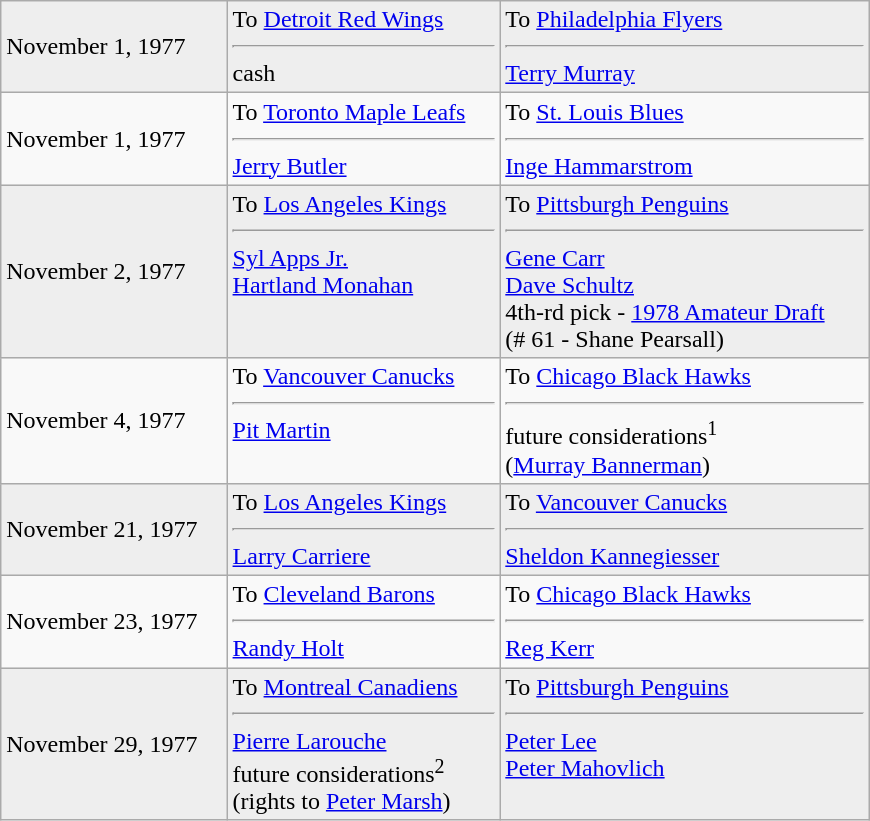<table class="wikitable" style="border:1px solid #999; width:580px;">
<tr style="background:#eee;">
<td>November 1, 1977</td>
<td valign="top">To <a href='#'>Detroit Red Wings</a><hr>cash</td>
<td valign="top">To <a href='#'>Philadelphia Flyers</a><hr><a href='#'>Terry Murray</a></td>
</tr>
<tr>
<td>November 1, 1977</td>
<td valign="top">To <a href='#'>Toronto Maple Leafs</a><hr><a href='#'>Jerry Butler</a></td>
<td valign="top">To <a href='#'>St. Louis Blues</a><hr><a href='#'>Inge Hammarstrom</a></td>
</tr>
<tr style="background:#eee;">
<td>November 2, 1977</td>
<td valign="top">To <a href='#'>Los Angeles Kings</a><hr><a href='#'>Syl Apps Jr.</a><br><a href='#'>Hartland Monahan</a></td>
<td valign="top">To <a href='#'>Pittsburgh Penguins</a><hr><a href='#'>Gene Carr</a><br><a href='#'>Dave Schultz</a><br>4th-rd pick - <a href='#'>1978 Amateur Draft</a><br>(# 61 - Shane Pearsall)</td>
</tr>
<tr>
<td>November 4, 1977</td>
<td valign="top">To <a href='#'>Vancouver Canucks</a><hr><a href='#'>Pit Martin</a></td>
<td valign="top">To <a href='#'>Chicago Black Hawks</a><hr>future considerations<sup>1</sup><br>(<a href='#'>Murray Bannerman</a>)</td>
</tr>
<tr style="background:#eee;">
<td>November 21, 1977</td>
<td valign="top">To <a href='#'>Los Angeles Kings</a><hr><a href='#'>Larry Carriere</a></td>
<td valign="top">To <a href='#'>Vancouver Canucks</a><hr><a href='#'>Sheldon Kannegiesser</a></td>
</tr>
<tr>
<td>November 23, 1977</td>
<td valign="top">To <a href='#'>Cleveland Barons</a><hr><a href='#'>Randy Holt</a></td>
<td valign="top">To <a href='#'>Chicago Black Hawks</a><hr><a href='#'>Reg Kerr</a></td>
</tr>
<tr style="background:#eee;">
<td>November 29, 1977</td>
<td valign="top">To <a href='#'>Montreal Canadiens</a><hr><a href='#'>Pierre Larouche</a><br>future considerations<sup>2</sup><br>(rights to <a href='#'>Peter Marsh</a>)</td>
<td valign="top">To <a href='#'>Pittsburgh Penguins</a><hr><a href='#'>Peter Lee</a><br><a href='#'>Peter Mahovlich</a></td>
</tr>
</table>
